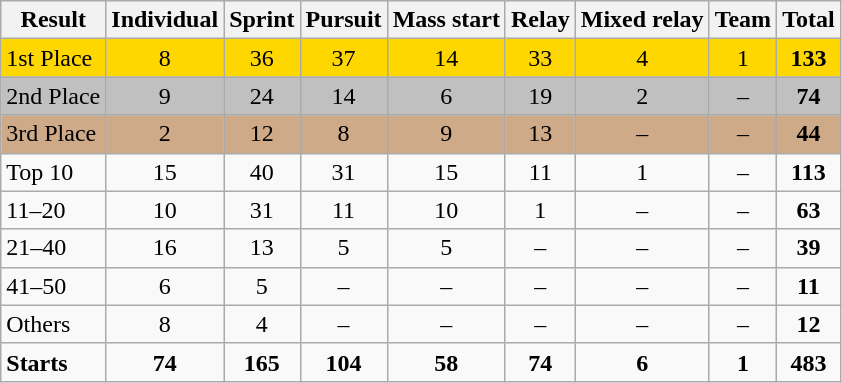<table class="wikitable" style="text-align: center;">
<tr ">
<th>Result</th>
<th>Individual</th>
<th>Sprint</th>
<th>Pursuit</th>
<th>Mass start</th>
<th>Relay</th>
<th>Mixed relay</th>
<th>Team</th>
<th>Total</th>
</tr>
<tr style="background:gold;">
<td align=left>1st Place</td>
<td>8</td>
<td>36</td>
<td>37</td>
<td>14</td>
<td>33</td>
<td>4</td>
<td>1</td>
<td><strong>133</strong></td>
</tr>
<tr style="background:silver;">
<td align=left>2nd Place</td>
<td>9</td>
<td>24</td>
<td>14</td>
<td>6</td>
<td>19</td>
<td>2</td>
<td>–</td>
<td><strong>74</strong></td>
</tr>
<tr style="background:#cfaa88;">
<td align=left>3rd Place</td>
<td>2</td>
<td>12</td>
<td>8</td>
<td>9</td>
<td>13</td>
<td>–</td>
<td>–</td>
<td><strong>44</strong></td>
</tr>
<tr>
<td align=left>Top 10</td>
<td>15</td>
<td>40</td>
<td>31</td>
<td>15</td>
<td>11</td>
<td>1</td>
<td>–</td>
<td><strong>113</strong></td>
</tr>
<tr>
<td align=left>11–20</td>
<td>10</td>
<td>31</td>
<td>11</td>
<td>10</td>
<td>1</td>
<td>–</td>
<td>–</td>
<td><strong>63</strong></td>
</tr>
<tr>
<td align=left>21–40</td>
<td>16</td>
<td>13</td>
<td>5</td>
<td>5</td>
<td>–</td>
<td>–</td>
<td>–</td>
<td><strong>39</strong></td>
</tr>
<tr>
<td align=left>41–50</td>
<td>6</td>
<td>5</td>
<td>–</td>
<td>–</td>
<td>–</td>
<td>–</td>
<td>–</td>
<td><strong>11</strong></td>
</tr>
<tr>
<td align=left>Others</td>
<td>8</td>
<td>4</td>
<td>–</td>
<td>–</td>
<td>–</td>
<td>–</td>
<td>–</td>
<td><strong>12</strong></td>
</tr>
<tr>
<td align=left><strong>Starts</strong></td>
<td><strong>74</strong></td>
<td><strong>165</strong></td>
<td><strong>104</strong></td>
<td><strong>58</strong></td>
<td><strong>74</strong></td>
<td><strong>6</strong></td>
<td><strong>1</strong></td>
<td><strong>483</strong></td>
</tr>
</table>
